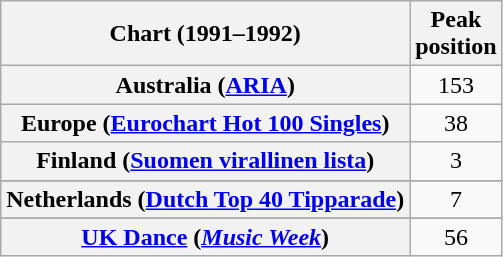<table class="wikitable sortable plainrowheaders" style="text-align:center">
<tr>
<th scope="col">Chart (1991–1992)</th>
<th scope="col">Peak<br>position</th>
</tr>
<tr>
<th scope="row">Australia (<a href='#'>ARIA</a>)</th>
<td>153</td>
</tr>
<tr>
<th scope="row">Europe (<a href='#'>Eurochart Hot 100 Singles</a>)</th>
<td>38</td>
</tr>
<tr>
<th scope="row">Finland (<a href='#'>Suomen virallinen lista</a>)</th>
<td>3</td>
</tr>
<tr>
</tr>
<tr>
</tr>
<tr>
<th scope="row">Netherlands (<a href='#'>Dutch Top 40 Tipparade</a>)</th>
<td>7</td>
</tr>
<tr>
</tr>
<tr>
</tr>
<tr>
</tr>
<tr>
<th scope="row"><a href='#'>UK Dance</a> (<em><a href='#'>Music Week</a></em>)</th>
<td>56</td>
</tr>
</table>
